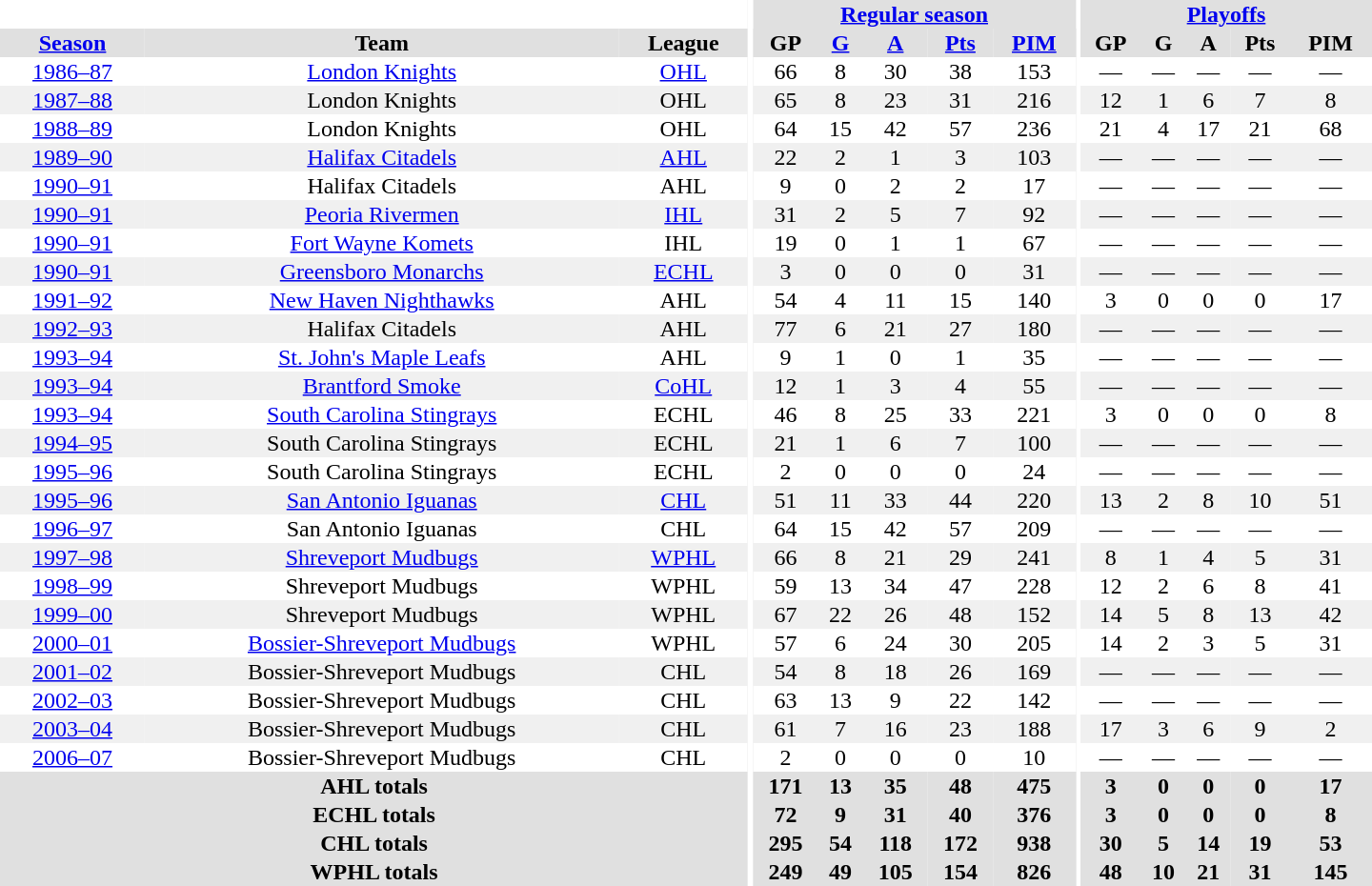<table border="0" cellpadding="1" cellspacing="0" style="text-align:center; width:60em">
<tr bgcolor="#e0e0e0">
<th colspan="3" bgcolor="#ffffff"></th>
<th rowspan="99" bgcolor="#ffffff"></th>
<th colspan="5"><a href='#'>Regular season</a></th>
<th rowspan="99" bgcolor="#ffffff"></th>
<th colspan="5"><a href='#'>Playoffs</a></th>
</tr>
<tr bgcolor="#e0e0e0">
<th><a href='#'>Season</a></th>
<th>Team</th>
<th>League</th>
<th>GP</th>
<th><a href='#'>G</a></th>
<th><a href='#'>A</a></th>
<th><a href='#'>Pts</a></th>
<th><a href='#'>PIM</a></th>
<th>GP</th>
<th>G</th>
<th>A</th>
<th>Pts</th>
<th>PIM</th>
</tr>
<tr>
<td><a href='#'>1986–87</a></td>
<td><a href='#'>London Knights</a></td>
<td><a href='#'>OHL</a></td>
<td>66</td>
<td>8</td>
<td>30</td>
<td>38</td>
<td>153</td>
<td>—</td>
<td>—</td>
<td>—</td>
<td>—</td>
<td>—</td>
</tr>
<tr bgcolor="#f0f0f0">
<td><a href='#'>1987–88</a></td>
<td>London Knights</td>
<td>OHL</td>
<td>65</td>
<td>8</td>
<td>23</td>
<td>31</td>
<td>216</td>
<td>12</td>
<td>1</td>
<td>6</td>
<td>7</td>
<td>8</td>
</tr>
<tr>
<td><a href='#'>1988–89</a></td>
<td>London Knights</td>
<td>OHL</td>
<td>64</td>
<td>15</td>
<td>42</td>
<td>57</td>
<td>236</td>
<td>21</td>
<td>4</td>
<td>17</td>
<td>21</td>
<td>68</td>
</tr>
<tr bgcolor="#f0f0f0">
<td><a href='#'>1989–90</a></td>
<td><a href='#'>Halifax Citadels</a></td>
<td><a href='#'>AHL</a></td>
<td>22</td>
<td>2</td>
<td>1</td>
<td>3</td>
<td>103</td>
<td>—</td>
<td>—</td>
<td>—</td>
<td>—</td>
<td>—</td>
</tr>
<tr>
<td><a href='#'>1990–91</a></td>
<td>Halifax Citadels</td>
<td>AHL</td>
<td>9</td>
<td>0</td>
<td>2</td>
<td>2</td>
<td>17</td>
<td>—</td>
<td>—</td>
<td>—</td>
<td>—</td>
<td>—</td>
</tr>
<tr bgcolor="#f0f0f0">
<td><a href='#'>1990–91</a></td>
<td><a href='#'>Peoria Rivermen</a></td>
<td><a href='#'>IHL</a></td>
<td>31</td>
<td>2</td>
<td>5</td>
<td>7</td>
<td>92</td>
<td>—</td>
<td>—</td>
<td>—</td>
<td>—</td>
<td>—</td>
</tr>
<tr>
<td><a href='#'>1990–91</a></td>
<td><a href='#'>Fort Wayne Komets</a></td>
<td>IHL</td>
<td>19</td>
<td>0</td>
<td>1</td>
<td>1</td>
<td>67</td>
<td>—</td>
<td>—</td>
<td>—</td>
<td>—</td>
<td>—</td>
</tr>
<tr bgcolor="#f0f0f0">
<td><a href='#'>1990–91</a></td>
<td><a href='#'>Greensboro Monarchs</a></td>
<td><a href='#'>ECHL</a></td>
<td>3</td>
<td>0</td>
<td>0</td>
<td>0</td>
<td>31</td>
<td>—</td>
<td>—</td>
<td>—</td>
<td>—</td>
<td>—</td>
</tr>
<tr>
<td><a href='#'>1991–92</a></td>
<td><a href='#'>New Haven Nighthawks</a></td>
<td>AHL</td>
<td>54</td>
<td>4</td>
<td>11</td>
<td>15</td>
<td>140</td>
<td>3</td>
<td>0</td>
<td>0</td>
<td>0</td>
<td>17</td>
</tr>
<tr bgcolor="#f0f0f0">
<td><a href='#'>1992–93</a></td>
<td>Halifax Citadels</td>
<td>AHL</td>
<td>77</td>
<td>6</td>
<td>21</td>
<td>27</td>
<td>180</td>
<td>—</td>
<td>—</td>
<td>—</td>
<td>—</td>
<td>—</td>
</tr>
<tr>
<td><a href='#'>1993–94</a></td>
<td><a href='#'>St. John's Maple Leafs</a></td>
<td>AHL</td>
<td>9</td>
<td>1</td>
<td>0</td>
<td>1</td>
<td>35</td>
<td>—</td>
<td>—</td>
<td>—</td>
<td>—</td>
<td>—</td>
</tr>
<tr bgcolor="#f0f0f0">
<td><a href='#'>1993–94</a></td>
<td><a href='#'>Brantford Smoke</a></td>
<td><a href='#'>CoHL</a></td>
<td>12</td>
<td>1</td>
<td>3</td>
<td>4</td>
<td>55</td>
<td>—</td>
<td>—</td>
<td>—</td>
<td>—</td>
<td>—</td>
</tr>
<tr>
<td><a href='#'>1993–94</a></td>
<td><a href='#'>South Carolina Stingrays</a></td>
<td>ECHL</td>
<td>46</td>
<td>8</td>
<td>25</td>
<td>33</td>
<td>221</td>
<td>3</td>
<td>0</td>
<td>0</td>
<td>0</td>
<td>8</td>
</tr>
<tr bgcolor="#f0f0f0">
<td><a href='#'>1994–95</a></td>
<td>South Carolina Stingrays</td>
<td>ECHL</td>
<td>21</td>
<td>1</td>
<td>6</td>
<td>7</td>
<td>100</td>
<td>—</td>
<td>—</td>
<td>—</td>
<td>—</td>
<td>—</td>
</tr>
<tr>
<td><a href='#'>1995–96</a></td>
<td>South Carolina Stingrays</td>
<td>ECHL</td>
<td>2</td>
<td>0</td>
<td>0</td>
<td>0</td>
<td>24</td>
<td>—</td>
<td>—</td>
<td>—</td>
<td>—</td>
<td>—</td>
</tr>
<tr bgcolor="#f0f0f0">
<td><a href='#'>1995–96</a></td>
<td><a href='#'>San Antonio Iguanas</a></td>
<td><a href='#'>CHL</a></td>
<td>51</td>
<td>11</td>
<td>33</td>
<td>44</td>
<td>220</td>
<td>13</td>
<td>2</td>
<td>8</td>
<td>10</td>
<td>51</td>
</tr>
<tr>
<td><a href='#'>1996–97</a></td>
<td>San Antonio Iguanas</td>
<td>CHL</td>
<td>64</td>
<td>15</td>
<td>42</td>
<td>57</td>
<td>209</td>
<td>—</td>
<td>—</td>
<td>—</td>
<td>—</td>
<td>—</td>
</tr>
<tr bgcolor="#f0f0f0">
<td><a href='#'>1997–98</a></td>
<td><a href='#'>Shreveport Mudbugs</a></td>
<td><a href='#'>WPHL</a></td>
<td>66</td>
<td>8</td>
<td>21</td>
<td>29</td>
<td>241</td>
<td>8</td>
<td>1</td>
<td>4</td>
<td>5</td>
<td>31</td>
</tr>
<tr>
<td><a href='#'>1998–99</a></td>
<td>Shreveport Mudbugs</td>
<td>WPHL</td>
<td>59</td>
<td>13</td>
<td>34</td>
<td>47</td>
<td>228</td>
<td>12</td>
<td>2</td>
<td>6</td>
<td>8</td>
<td>41</td>
</tr>
<tr bgcolor="#f0f0f0">
<td><a href='#'>1999–00</a></td>
<td>Shreveport Mudbugs</td>
<td>WPHL</td>
<td>67</td>
<td>22</td>
<td>26</td>
<td>48</td>
<td>152</td>
<td>14</td>
<td>5</td>
<td>8</td>
<td>13</td>
<td>42</td>
</tr>
<tr>
<td><a href='#'>2000–01</a></td>
<td><a href='#'>Bossier-Shreveport Mudbugs</a></td>
<td>WPHL</td>
<td>57</td>
<td>6</td>
<td>24</td>
<td>30</td>
<td>205</td>
<td>14</td>
<td>2</td>
<td>3</td>
<td>5</td>
<td>31</td>
</tr>
<tr bgcolor="#f0f0f0">
<td><a href='#'>2001–02</a></td>
<td>Bossier-Shreveport Mudbugs</td>
<td>CHL</td>
<td>54</td>
<td>8</td>
<td>18</td>
<td>26</td>
<td>169</td>
<td>—</td>
<td>—</td>
<td>—</td>
<td>—</td>
<td>—</td>
</tr>
<tr>
<td><a href='#'>2002–03</a></td>
<td>Bossier-Shreveport Mudbugs</td>
<td>CHL</td>
<td>63</td>
<td>13</td>
<td>9</td>
<td>22</td>
<td>142</td>
<td>—</td>
<td>—</td>
<td>—</td>
<td>—</td>
<td>—</td>
</tr>
<tr bgcolor="#f0f0f0">
<td><a href='#'>2003–04</a></td>
<td>Bossier-Shreveport Mudbugs</td>
<td>CHL</td>
<td>61</td>
<td>7</td>
<td>16</td>
<td>23</td>
<td>188</td>
<td>17</td>
<td>3</td>
<td>6</td>
<td>9</td>
<td>2</td>
</tr>
<tr>
<td><a href='#'>2006–07</a></td>
<td>Bossier-Shreveport Mudbugs</td>
<td>CHL</td>
<td>2</td>
<td>0</td>
<td>0</td>
<td>0</td>
<td>10</td>
<td>—</td>
<td>—</td>
<td>—</td>
<td>—</td>
<td>—</td>
</tr>
<tr>
</tr>
<tr ALIGN="center" bgcolor="#e0e0e0">
<th colspan="3">AHL totals</th>
<th ALIGN="center">171</th>
<th ALIGN="center">13</th>
<th ALIGN="center">35</th>
<th ALIGN="center">48</th>
<th ALIGN="center">475</th>
<th ALIGN="center">3</th>
<th ALIGN="center">0</th>
<th ALIGN="center">0</th>
<th ALIGN="center">0</th>
<th ALIGN="center">17</th>
</tr>
<tr>
</tr>
<tr ALIGN="center" bgcolor="#e0e0e0">
<th colspan="3">ECHL totals</th>
<th ALIGN="center">72</th>
<th ALIGN="center">9</th>
<th ALIGN="center">31</th>
<th ALIGN="center">40</th>
<th ALIGN="center">376</th>
<th ALIGN="center">3</th>
<th ALIGN="center">0</th>
<th ALIGN="center">0</th>
<th ALIGN="center">0</th>
<th ALIGN="center">8</th>
</tr>
<tr>
</tr>
<tr ALIGN="center" bgcolor="#e0e0e0">
<th colspan="3">CHL totals</th>
<th ALIGN="center">295</th>
<th ALIGN="center">54</th>
<th ALIGN="center">118</th>
<th ALIGN="center">172</th>
<th ALIGN="center">938</th>
<th ALIGN="center">30</th>
<th ALIGN="center">5</th>
<th ALIGN="center">14</th>
<th ALIGN="center">19</th>
<th ALIGN="center">53</th>
</tr>
<tr>
</tr>
<tr ALIGN="center" bgcolor="#e0e0e0">
<th colspan="3">WPHL totals</th>
<th ALIGN="center">249</th>
<th ALIGN="center">49</th>
<th ALIGN="center">105</th>
<th ALIGN="center">154</th>
<th ALIGN="center">826</th>
<th ALIGN="center">48</th>
<th ALIGN="center">10</th>
<th ALIGN="center">21</th>
<th ALIGN="center">31</th>
<th ALIGN="center">145</th>
</tr>
</table>
